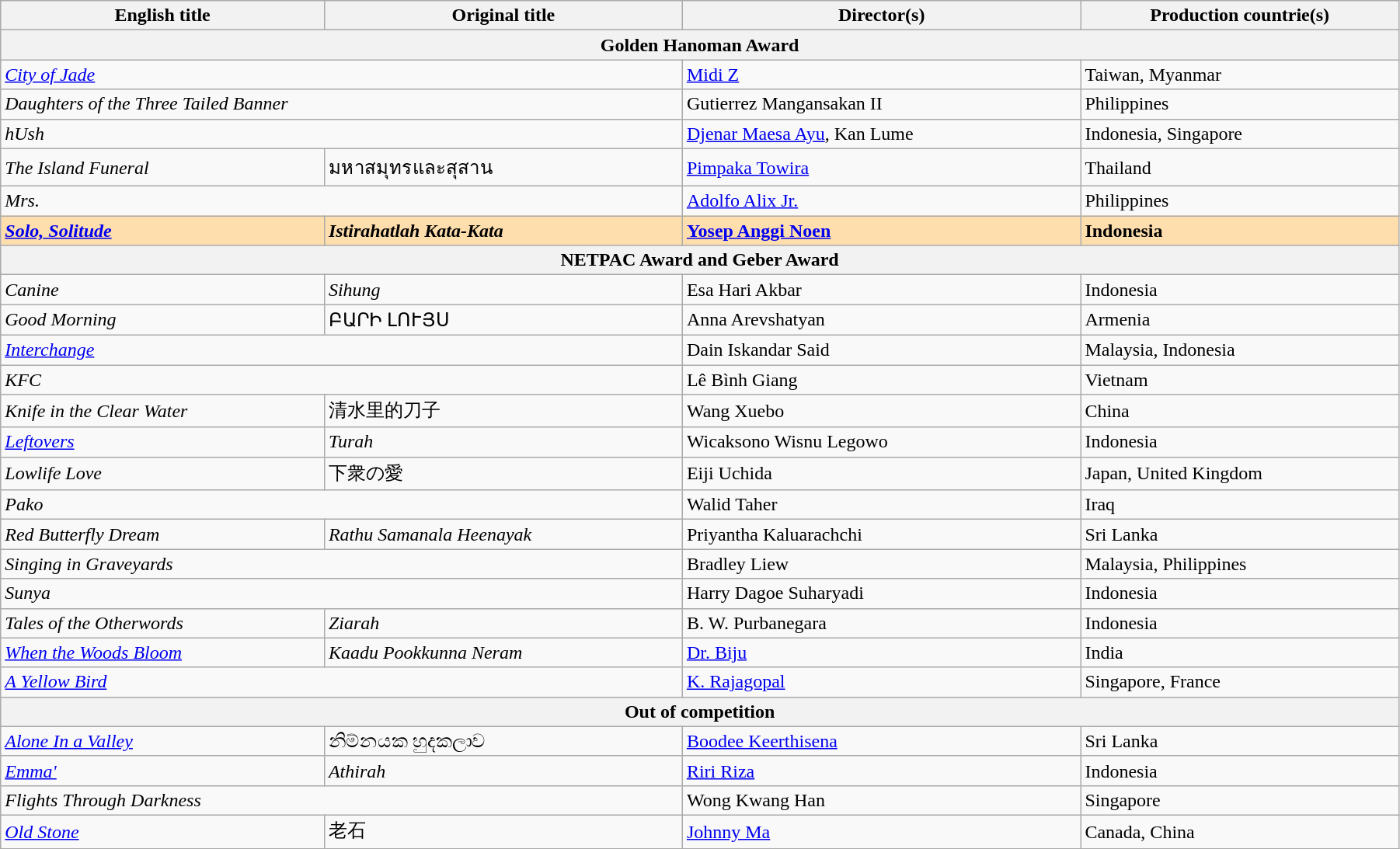<table class="wikitable" style="width:95%; margin-bottom:2px">
<tr>
<th>English title</th>
<th>Original title</th>
<th>Director(s)</th>
<th>Production countrie(s)</th>
</tr>
<tr>
<th colspan="4">Golden Hanoman Award</th>
</tr>
<tr>
<td colspan="2"><em><a href='#'>City of Jade</a></em></td>
<td><a href='#'>Midi Z</a></td>
<td>Taiwan, Myanmar</td>
</tr>
<tr>
<td colspan="2"><em>Daughters of the Three Tailed Banner</em></td>
<td>Gutierrez Mangansakan II</td>
<td>Philippines</td>
</tr>
<tr>
<td colspan="2"><em>hUsh</em></td>
<td><a href='#'>Djenar Maesa Ayu</a>, Kan Lume</td>
<td>Indonesia, Singapore</td>
</tr>
<tr>
<td><em>The Island Funeral</em></td>
<td>มหาสมุทรและสุสาน</td>
<td><a href='#'>Pimpaka Towira</a></td>
<td>Thailand</td>
</tr>
<tr>
<td colspan="2"><em>Mrs.</em></td>
<td><a href='#'>Adolfo Alix Jr.</a></td>
<td>Philippines</td>
</tr>
<tr style="background:#FFDEAD; font-weight:bold;">
<td><em><a href='#'>Solo, Solitude</a></em></td>
<td><em>Istirahatlah Kata-Kata</em></td>
<td><a href='#'>Yosep Anggi Noen</a></td>
<td>Indonesia</td>
</tr>
<tr>
<th colspan="4">NETPAC Award and Geber Award</th>
</tr>
<tr>
<td><em>Canine</em></td>
<td><em>Sihung</em></td>
<td>Esa Hari Akbar</td>
<td>Indonesia</td>
</tr>
<tr>
<td><em>Good Morning</em></td>
<td>ԲԱՐԻ ԼՈՒՅՍ</td>
<td>Anna Arevshatyan</td>
<td>Armenia</td>
</tr>
<tr>
<td colspan="2"><em><a href='#'>Interchange</a></em></td>
<td>Dain Iskandar Said</td>
<td>Malaysia, Indonesia</td>
</tr>
<tr>
<td colspan="2"><em>KFC</em></td>
<td>Lê Bình Giang</td>
<td>Vietnam</td>
</tr>
<tr>
<td><em>Knife in the Clear Water</em></td>
<td>清水里的刀子</td>
<td>Wang Xuebo</td>
<td>China</td>
</tr>
<tr>
<td><em><a href='#'>Leftovers</a></em></td>
<td><em>Turah</em></td>
<td>Wicaksono Wisnu Legowo</td>
<td>Indonesia</td>
</tr>
<tr>
<td><em>Lowlife Love</em></td>
<td>下衆の愛</td>
<td>Eiji Uchida</td>
<td>Japan, United Kingdom</td>
</tr>
<tr>
<td colspan="2"><em>Pako</em></td>
<td>Walid Taher</td>
<td>Iraq</td>
</tr>
<tr>
<td><em>Red Butterfly Dream</em></td>
<td><em>Rathu Samanala Heenayak</em></td>
<td>Priyantha Kaluarachchi</td>
<td>Sri Lanka</td>
</tr>
<tr>
<td colspan="2"><em>Singing in Graveyards</em></td>
<td>Bradley Liew</td>
<td>Malaysia, Philippines</td>
</tr>
<tr>
<td colspan="2"><em>Sunya</em></td>
<td>Harry Dagoe Suharyadi</td>
<td>Indonesia</td>
</tr>
<tr>
<td><em>Tales of the Otherwords</em></td>
<td><em>Ziarah</em></td>
<td>B. W. Purbanegara</td>
<td>Indonesia</td>
</tr>
<tr>
<td><em><a href='#'>When the Woods Bloom</a></em></td>
<td><em>Kaadu Pookkunna Neram</em></td>
<td><a href='#'>Dr. Biju</a></td>
<td>India</td>
</tr>
<tr>
<td colspan="2"><em><a href='#'>A Yellow Bird</a></em></td>
<td><a href='#'>K. Rajagopal</a></td>
<td>Singapore, France</td>
</tr>
<tr>
<th colspan="4">Out of competition</th>
</tr>
<tr>
<td><em><a href='#'>Alone In a Valley</a></em></td>
<td>නිම්නයක හුදකලාව</td>
<td><a href='#'>Boodee Keerthisena</a></td>
<td>Sri Lanka</td>
</tr>
<tr>
<td><em><a href='#'>Emma'</a></em></td>
<td><em>Athirah</em></td>
<td><a href='#'>Riri Riza</a></td>
<td>Indonesia</td>
</tr>
<tr>
<td colspan="2"><em>Flights Through Darkness</em></td>
<td>Wong Kwang Han</td>
<td>Singapore</td>
</tr>
<tr>
<td><em><a href='#'>Old Stone</a></em></td>
<td>老石</td>
<td><a href='#'>Johnny Ma</a></td>
<td>Canada, China</td>
</tr>
</table>
